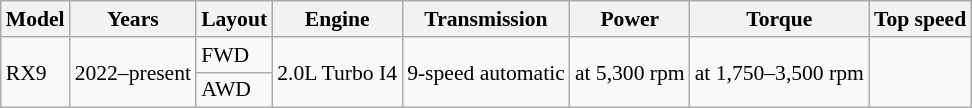<table class="wikitable sortable collapsible" style="text-align:left; font-size:90%;">
<tr>
<th>Model</th>
<th>Years</th>
<th>Layout</th>
<th>Engine</th>
<th>Transmission</th>
<th>Power</th>
<th>Torque</th>
<th>Top speed</th>
</tr>
<tr>
<td rowspan="2">RX9</td>
<td rowspan="2">2022–present</td>
<td>FWD</td>
<td rowspan="2">2.0L Turbo I4</td>
<td rowspan="2">9-speed automatic</td>
<td rowspan="2"> at 5,300 rpm</td>
<td rowspan="2"> at 1,750–3,500 rpm</td>
<td rowspan="2"></td>
</tr>
<tr>
<td>AWD</td>
</tr>
</table>
